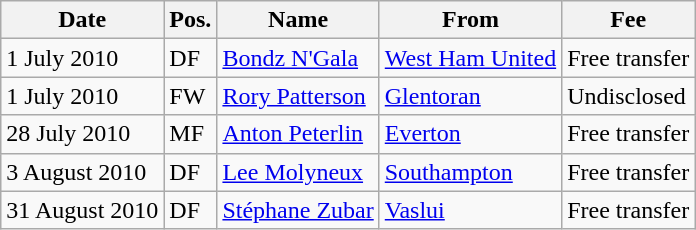<table class="wikitable">
<tr>
<th>Date</th>
<th>Pos.</th>
<th>Name</th>
<th>From</th>
<th>Fee</th>
</tr>
<tr>
<td>1 July 2010</td>
<td>DF</td>
<td> <a href='#'>Bondz N'Gala</a></td>
<td> <a href='#'>West Ham United</a></td>
<td>Free transfer</td>
</tr>
<tr>
<td>1 July 2010</td>
<td>FW</td>
<td> <a href='#'>Rory Patterson</a></td>
<td> <a href='#'>Glentoran</a></td>
<td>Undisclosed</td>
</tr>
<tr>
<td>28 July 2010</td>
<td>MF</td>
<td> <a href='#'>Anton Peterlin</a></td>
<td> <a href='#'>Everton</a></td>
<td>Free transfer</td>
</tr>
<tr>
<td>3 August 2010</td>
<td>DF</td>
<td> <a href='#'>Lee Molyneux</a></td>
<td> <a href='#'>Southampton</a></td>
<td>Free transfer</td>
</tr>
<tr>
<td>31 August 2010</td>
<td>DF</td>
<td> <a href='#'>Stéphane Zubar</a></td>
<td> <a href='#'>Vaslui</a></td>
<td>Free transfer</td>
</tr>
</table>
